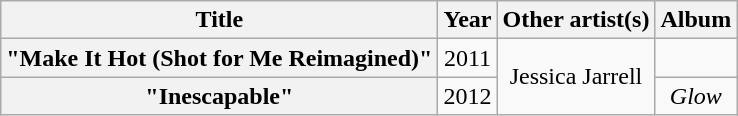<table class="wikitable plainrowheaders" style="text-align:center;">
<tr>
<th scope="col">Title</th>
<th scope="col">Year</th>
<th scope="col">Other artist(s)</th>
<th scope="col">Album</th>
</tr>
<tr>
<th scope="row">"Make It Hot (Shot for Me Reimagined)"</th>
<td>2011</td>
<td rowspan="2">Jessica Jarrell</td>
<td></td>
</tr>
<tr>
<th scope="row">"Inescapable"</th>
<td>2012</td>
<td><em>Glow</em></td>
</tr>
</table>
